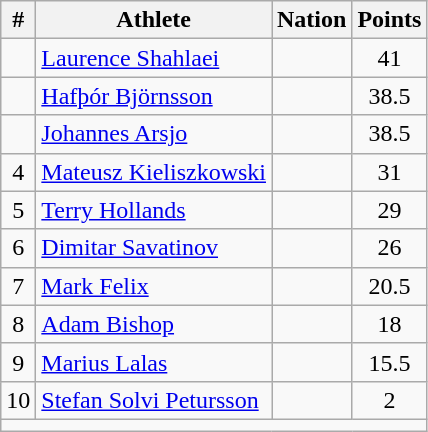<table class="wikitable" style="text-align:center">
<tr>
<th scope="col" style="width: 10px;">#</th>
<th scope="col">Athlete</th>
<th scope="col">Nation</th>
<th scope="col" style="width: 10px;">Points</th>
</tr>
<tr>
<td></td>
<td align=left><a href='#'>Laurence Shahlaei</a></td>
<td align=left></td>
<td>41</td>
</tr>
<tr>
<td></td>
<td align=left><a href='#'>Hafþór Björnsson</a></td>
<td align=left></td>
<td>38.5</td>
</tr>
<tr>
<td></td>
<td align=left><a href='#'>Johannes Arsjo</a></td>
<td align=left></td>
<td>38.5</td>
</tr>
<tr>
<td>4</td>
<td align=left><a href='#'>Mateusz Kieliszkowski</a></td>
<td align=left></td>
<td>31</td>
</tr>
<tr>
<td>5</td>
<td align=left><a href='#'>Terry Hollands</a></td>
<td align=left></td>
<td>29</td>
</tr>
<tr>
<td>6</td>
<td align=left><a href='#'>Dimitar Savatinov</a></td>
<td align=left></td>
<td>26</td>
</tr>
<tr>
<td>7</td>
<td align=left><a href='#'>Mark Felix</a></td>
<td align=left></td>
<td>20.5</td>
</tr>
<tr>
<td>8</td>
<td align=left><a href='#'>Adam Bishop</a></td>
<td align=left></td>
<td>18</td>
</tr>
<tr>
<td>9</td>
<td align=left><a href='#'>Marius Lalas</a></td>
<td align=left></td>
<td>15.5</td>
</tr>
<tr>
<td>10</td>
<td align=left><a href='#'>Stefan Solvi Petursson</a></td>
<td align=left></td>
<td>2</td>
</tr>
<tr class="sortbottom">
<td colspan="4"></td>
</tr>
</table>
